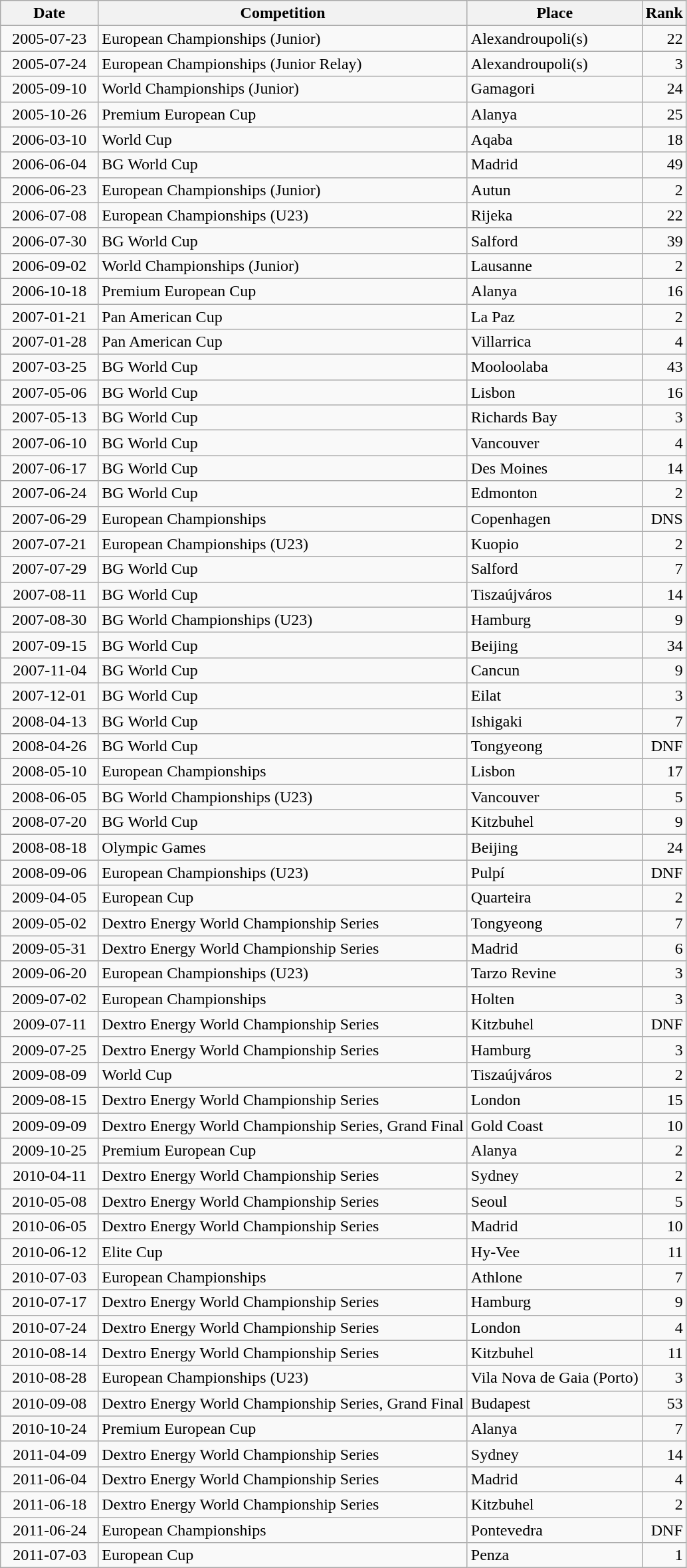<table class="wikitable sortable">
<tr>
<th>Date</th>
<th>Competition</th>
<th>Place</th>
<th>Rank</th>
</tr>
<tr>
<td style="text-align:right">  2005-07-23  </td>
<td>European Championships (Junior)</td>
<td>Alexandroupoli(s)</td>
<td style="text-align:right">22</td>
</tr>
<tr>
<td style="text-align:right">  2005-07-24  </td>
<td>European Championships (Junior Relay)</td>
<td>Alexandroupoli(s)</td>
<td style="text-align:right">3</td>
</tr>
<tr>
<td style="text-align:right">  2005-09-10  </td>
<td>World Championships (Junior)</td>
<td>Gamagori</td>
<td style="text-align:right">24</td>
</tr>
<tr>
<td style="text-align:right">  2005-10-26  </td>
<td>Premium European Cup</td>
<td>Alanya</td>
<td style="text-align:right">25</td>
</tr>
<tr>
<td style="text-align:right">  2006-03-10  </td>
<td>World Cup</td>
<td>Aqaba</td>
<td style="text-align:right">18</td>
</tr>
<tr>
<td style="text-align:right">  2006-06-04  </td>
<td>BG World Cup</td>
<td>Madrid</td>
<td style="text-align:right">49</td>
</tr>
<tr>
<td style="text-align:right">  2006-06-23  </td>
<td>European Championships (Junior)</td>
<td>Autun</td>
<td style="text-align:right">2</td>
</tr>
<tr>
<td style="text-align:right">  2006-07-08  </td>
<td>European Championships (U23)</td>
<td>Rijeka</td>
<td style="text-align:right">22</td>
</tr>
<tr>
<td style="text-align:right">  2006-07-30  </td>
<td>BG World Cup</td>
<td>Salford</td>
<td style="text-align:right">39</td>
</tr>
<tr>
<td style="text-align:right">  2006-09-02  </td>
<td>World Championships (Junior)</td>
<td>Lausanne</td>
<td style="text-align:right">2</td>
</tr>
<tr>
<td style="text-align:right">  2006-10-18  </td>
<td>Premium European Cup</td>
<td>Alanya</td>
<td style="text-align:right">16</td>
</tr>
<tr>
<td style="text-align:right">  2007-01-21  </td>
<td>Pan American Cup</td>
<td>La Paz</td>
<td style="text-align:right">2</td>
</tr>
<tr>
<td style="text-align:right">  2007-01-28  </td>
<td>Pan American Cup</td>
<td>Villarrica</td>
<td style="text-align:right">4</td>
</tr>
<tr>
<td style="text-align:right">  2007-03-25  </td>
<td>BG World Cup</td>
<td>Mooloolaba</td>
<td style="text-align:right">43</td>
</tr>
<tr>
<td style="text-align:right">  2007-05-06  </td>
<td>BG World Cup</td>
<td>Lisbon</td>
<td style="text-align:right">16</td>
</tr>
<tr>
<td style="text-align:right">  2007-05-13  </td>
<td>BG World Cup</td>
<td>Richards Bay</td>
<td style="text-align:right">3</td>
</tr>
<tr>
<td style="text-align:right">  2007-06-10  </td>
<td>BG World Cup</td>
<td>Vancouver</td>
<td style="text-align:right">4</td>
</tr>
<tr>
<td style="text-align:right">  2007-06-17  </td>
<td>BG World Cup</td>
<td>Des Moines</td>
<td style="text-align:right">14</td>
</tr>
<tr>
<td style="text-align:right">  2007-06-24  </td>
<td>BG World Cup</td>
<td>Edmonton</td>
<td style="text-align:right">2</td>
</tr>
<tr>
<td style="text-align:right">  2007-06-29  </td>
<td>European Championships</td>
<td>Copenhagen</td>
<td style="text-align:right">DNS</td>
</tr>
<tr>
<td style="text-align:right">  2007-07-21  </td>
<td>European Championships (U23)</td>
<td>Kuopio</td>
<td style="text-align:right">2</td>
</tr>
<tr>
<td style="text-align:right">  2007-07-29  </td>
<td>BG World Cup</td>
<td>Salford</td>
<td style="text-align:right">7</td>
</tr>
<tr>
<td style="text-align:right">  2007-08-11  </td>
<td>BG World Cup</td>
<td>Tiszaújváros</td>
<td style="text-align:right">14</td>
</tr>
<tr>
<td style="text-align:right">  2007-08-30  </td>
<td>BG World Championships (U23)</td>
<td>Hamburg</td>
<td style="text-align:right">9</td>
</tr>
<tr>
<td style="text-align:right">  2007-09-15  </td>
<td>BG World Cup</td>
<td>Beijing</td>
<td style="text-align:right">34</td>
</tr>
<tr>
<td style="text-align:right">  2007-11-04  </td>
<td>BG World Cup</td>
<td>Cancun</td>
<td style="text-align:right">9</td>
</tr>
<tr>
<td style="text-align:right">  2007-12-01  </td>
<td>BG World Cup</td>
<td>Eilat</td>
<td style="text-align:right">3</td>
</tr>
<tr>
<td style="text-align:right">  2008-04-13  </td>
<td>BG World Cup</td>
<td>Ishigaki</td>
<td style="text-align:right">7</td>
</tr>
<tr>
<td style="text-align:right">  2008-04-26  </td>
<td>BG World Cup</td>
<td>Tongyeong</td>
<td style="text-align:right">DNF</td>
</tr>
<tr>
<td style="text-align:right">  2008-05-10  </td>
<td>European Championships</td>
<td>Lisbon</td>
<td style="text-align:right">17</td>
</tr>
<tr>
<td style="text-align:right">  2008-06-05  </td>
<td>BG World Championships (U23)</td>
<td>Vancouver</td>
<td style="text-align:right">5</td>
</tr>
<tr>
<td style="text-align:right">  2008-07-20  </td>
<td>BG World Cup</td>
<td>Kitzbuhel</td>
<td style="text-align:right">9</td>
</tr>
<tr>
<td style="text-align:right">  2008-08-18  </td>
<td>Olympic Games</td>
<td>Beijing</td>
<td style="text-align:right">24</td>
</tr>
<tr>
<td style="text-align:right">  2008-09-06  </td>
<td>European Championships (U23)</td>
<td>Pulpí</td>
<td style="text-align:right">DNF</td>
</tr>
<tr>
<td style="text-align:right">  2009-04-05  </td>
<td>European Cup</td>
<td>Quarteira</td>
<td style="text-align:right">2</td>
</tr>
<tr>
<td style="text-align:right">  2009-05-02  </td>
<td>Dextro Energy World Championship Series</td>
<td>Tongyeong</td>
<td style="text-align:right">7</td>
</tr>
<tr>
<td style="text-align:right">  2009-05-31  </td>
<td>Dextro Energy World Championship Series</td>
<td>Madrid</td>
<td style="text-align:right">6</td>
</tr>
<tr>
<td style="text-align:right">  2009-06-20  </td>
<td>European Championships (U23)</td>
<td>Tarzo Revine</td>
<td style="text-align:right">3</td>
</tr>
<tr>
<td style="text-align:right">  2009-07-02  </td>
<td>European Championships</td>
<td>Holten</td>
<td style="text-align:right">3</td>
</tr>
<tr>
<td style="text-align:right">  2009-07-11  </td>
<td>Dextro Energy World Championship Series</td>
<td>Kitzbuhel</td>
<td style="text-align:right">DNF</td>
</tr>
<tr>
<td style="text-align:right">  2009-07-25  </td>
<td>Dextro Energy World Championship Series</td>
<td>Hamburg</td>
<td style="text-align:right">3</td>
</tr>
<tr>
<td style="text-align:right">  2009-08-09  </td>
<td>World Cup</td>
<td>Tiszaújváros</td>
<td style="text-align:right">2</td>
</tr>
<tr>
<td style="text-align:right">  2009-08-15  </td>
<td>Dextro Energy World Championship Series</td>
<td>London</td>
<td style="text-align:right">15</td>
</tr>
<tr>
<td style="text-align:right">  2009-09-09  </td>
<td>Dextro Energy World Championship Series, Grand Final</td>
<td>Gold Coast</td>
<td style="text-align:right">10</td>
</tr>
<tr>
<td style="text-align:right">  2009-10-25  </td>
<td>Premium European Cup</td>
<td>Alanya</td>
<td style="text-align:right">2</td>
</tr>
<tr>
<td style="text-align:right">  2010-04-11  </td>
<td>Dextro Energy World Championship Series</td>
<td>Sydney</td>
<td style="text-align:right">2</td>
</tr>
<tr>
<td style="text-align:right">  2010-05-08  </td>
<td>Dextro Energy World Championship Series</td>
<td>Seoul</td>
<td style="text-align:right">5</td>
</tr>
<tr>
<td style="text-align:right">  2010-06-05  </td>
<td>Dextro Energy World Championship Series</td>
<td>Madrid</td>
<td style="text-align:right">10</td>
</tr>
<tr>
<td style="text-align:right">  2010-06-12  </td>
<td>Elite Cup</td>
<td>Hy-Vee</td>
<td style="text-align:right">11</td>
</tr>
<tr>
<td style="text-align:right">  2010-07-03  </td>
<td>European Championships</td>
<td>Athlone</td>
<td style="text-align:right">7</td>
</tr>
<tr>
<td style="text-align:right">  2010-07-17  </td>
<td>Dextro Energy World Championship Series</td>
<td>Hamburg</td>
<td style="text-align:right">9</td>
</tr>
<tr>
<td style="text-align:right">  2010-07-24  </td>
<td>Dextro Energy World Championship Series</td>
<td>London</td>
<td style="text-align:right">4</td>
</tr>
<tr>
<td style="text-align:right">  2010-08-14  </td>
<td>Dextro Energy World Championship Series</td>
<td>Kitzbuhel</td>
<td style="text-align:right">11</td>
</tr>
<tr>
<td style="text-align:right">  2010-08-28  </td>
<td>European Championships (U23)</td>
<td>Vila Nova de Gaia (Porto)</td>
<td style="text-align:right">3</td>
</tr>
<tr>
<td style="text-align:right">  2010-09-08  </td>
<td>Dextro Energy World Championship Series, Grand Final</td>
<td>Budapest</td>
<td style="text-align:right">53</td>
</tr>
<tr>
<td style="text-align:right">  2010-10-24  </td>
<td>Premium European Cup</td>
<td>Alanya</td>
<td style="text-align:right">7</td>
</tr>
<tr>
<td style="text-align:right">  2011-04-09  </td>
<td>Dextro Energy World Championship Series</td>
<td>Sydney</td>
<td style="text-align:right">14</td>
</tr>
<tr>
<td style="text-align:right">  2011-06-04  </td>
<td>Dextro Energy World Championship Series</td>
<td>Madrid</td>
<td style="text-align:right">4</td>
</tr>
<tr>
<td style="text-align:right">  2011-06-18  </td>
<td>Dextro Energy World Championship Series</td>
<td>Kitzbuhel</td>
<td style="text-align:right">2</td>
</tr>
<tr>
<td style="text-align:right">  2011-06-24  </td>
<td>European Championships</td>
<td>Pontevedra</td>
<td style="text-align:right">DNF</td>
</tr>
<tr>
<td style="text-align:right">  2011-07-03  </td>
<td>European Cup</td>
<td>Penza</td>
<td style="text-align:right">1</td>
</tr>
</table>
